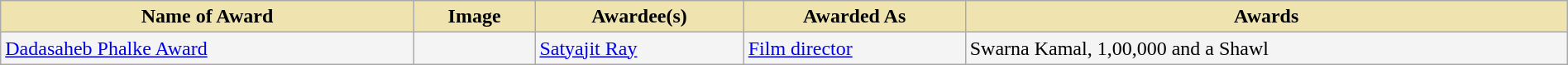<table class="wikitable" style="width:100%;">
<tr>
<th style="background-color:#EFE4B0;">Name of Award</th>
<th style="background-color:#EFE4B0;">Image</th>
<th style="background-color:#EFE4B0;">Awardee(s)</th>
<th style="background-color:#EFE4B0;">Awarded As</th>
<th style="background-color:#EFE4B0;">Awards</th>
</tr>
<tr style="background-color:#F4F4F4">
<td><a href='#'>Dadasaheb Phalke Award</a></td>
<td></td>
<td><a href='#'>Satyajit Ray</a></td>
<td><a href='#'>Film director</a></td>
<td>Swarna Kamal,  1,00,000 and a Shawl</td>
</tr>
</table>
